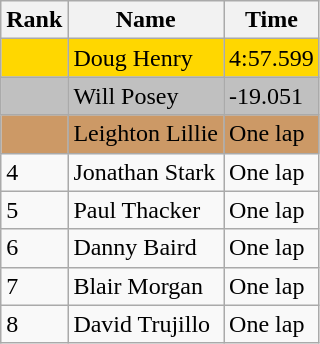<table class="wikitable">
<tr>
<th>Rank</th>
<th>Name</th>
<th>Time</th>
</tr>
<tr style="background:gold;">
<td></td>
<td>Doug Henry</td>
<td>4:57.599</td>
</tr>
<tr style="background:silver;">
<td></td>
<td>Will Posey</td>
<td>-19.051</td>
</tr>
<tr style="background:#cc9966;">
<td></td>
<td>Leighton Lillie</td>
<td>One lap</td>
</tr>
<tr>
<td>4</td>
<td>Jonathan Stark</td>
<td>One lap</td>
</tr>
<tr>
<td>5</td>
<td>Paul Thacker</td>
<td>One lap</td>
</tr>
<tr>
<td>6</td>
<td>Danny Baird</td>
<td>One lap</td>
</tr>
<tr>
<td>7</td>
<td>Blair Morgan</td>
<td>One lap</td>
</tr>
<tr>
<td>8</td>
<td>David Trujillo</td>
<td>One lap</td>
</tr>
</table>
